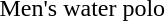<table>
<tr>
<td>Men's water polo<br></td>
<td></td>
<td></td>
<td></td>
</tr>
</table>
